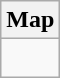<table class="wikitable">
<tr>
<th>Map</th>
</tr>
<tr>
<td><div><br> 











</div></td>
</tr>
</table>
